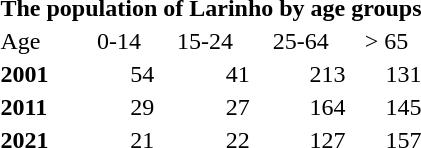<table>
<tr>
<th colspan="5">The population of Larinho by age groups</th>
</tr>
<tr>
<td>Age</td>
<td align="center">0-14</td>
<td align="center">15-24</td>
<td align="center">25-64</td>
<td align="center">> 65</td>
</tr>
<tr>
<td><strong>2001</strong></td>
<td align="right">54</td>
<td align="right">41</td>
<td align="right">213</td>
<td align="right">131</td>
</tr>
<tr>
<td><strong>2011</strong></td>
<td align="right">29</td>
<td align="right">27</td>
<td align="right">164</td>
<td align="right">145</td>
</tr>
<tr>
<td><strong>2021</strong></td>
<td align="right">21</td>
<td align="right">22</td>
<td align="right">127</td>
<td align="right">157</td>
</tr>
</table>
